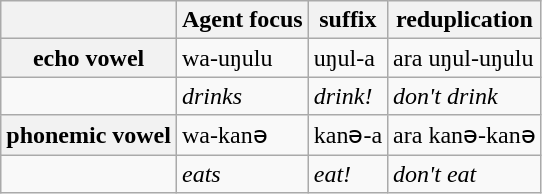<table class=wikitable>
<tr>
<th></th>
<th>Agent focus</th>
<th>suffix</th>
<th>reduplication</th>
</tr>
<tr>
<th>echo vowel</th>
<td>wa-uŋulu</td>
<td>uŋul-a</td>
<td>ara uŋul-uŋulu</td>
</tr>
<tr>
<td></td>
<td><em>drinks</em></td>
<td><em>drink!</em></td>
<td><em>don't drink</em></td>
</tr>
<tr>
<th>phonemic vowel</th>
<td>wa-kanə</td>
<td>kanə-a</td>
<td>ara kanə-kanə</td>
</tr>
<tr>
<td></td>
<td><em>eats</em></td>
<td><em>eat!</em></td>
<td><em>don't eat</em></td>
</tr>
</table>
